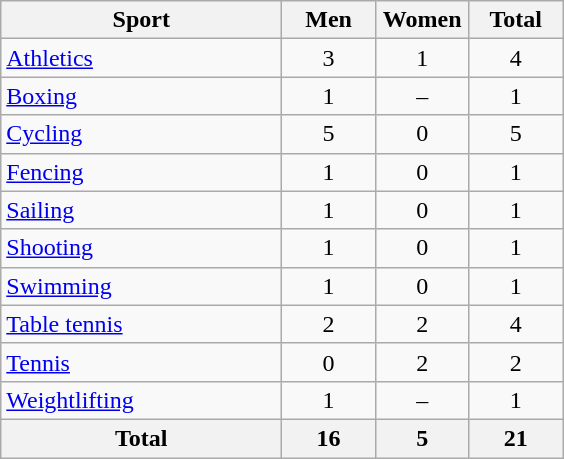<table class="wikitable sortable" style="text-align:center;">
<tr>
<th width=180>Sport</th>
<th width=55>Men</th>
<th width=55>Women</th>
<th width=55>Total</th>
</tr>
<tr>
<td align=left><a href='#'>Athletics</a></td>
<td>3</td>
<td>1</td>
<td>4</td>
</tr>
<tr>
<td align=left><a href='#'>Boxing</a></td>
<td>1</td>
<td>–</td>
<td>1</td>
</tr>
<tr>
<td align=left><a href='#'>Cycling</a></td>
<td>5</td>
<td>0</td>
<td>5</td>
</tr>
<tr>
<td align=left><a href='#'>Fencing</a></td>
<td>1</td>
<td>0</td>
<td>1</td>
</tr>
<tr>
<td align=left><a href='#'>Sailing</a></td>
<td>1</td>
<td>0</td>
<td>1</td>
</tr>
<tr>
<td align=left><a href='#'>Shooting</a></td>
<td>1</td>
<td>0</td>
<td>1</td>
</tr>
<tr>
<td align=left><a href='#'>Swimming</a></td>
<td>1</td>
<td>0</td>
<td>1</td>
</tr>
<tr>
<td align=left><a href='#'>Table tennis</a></td>
<td>2</td>
<td>2</td>
<td>4</td>
</tr>
<tr>
<td align=left><a href='#'>Tennis</a></td>
<td>0</td>
<td>2</td>
<td>2</td>
</tr>
<tr>
<td align=left><a href='#'>Weightlifting</a></td>
<td>1</td>
<td>–</td>
<td>1</td>
</tr>
<tr>
<th>Total</th>
<th>16</th>
<th>5</th>
<th>21</th>
</tr>
</table>
